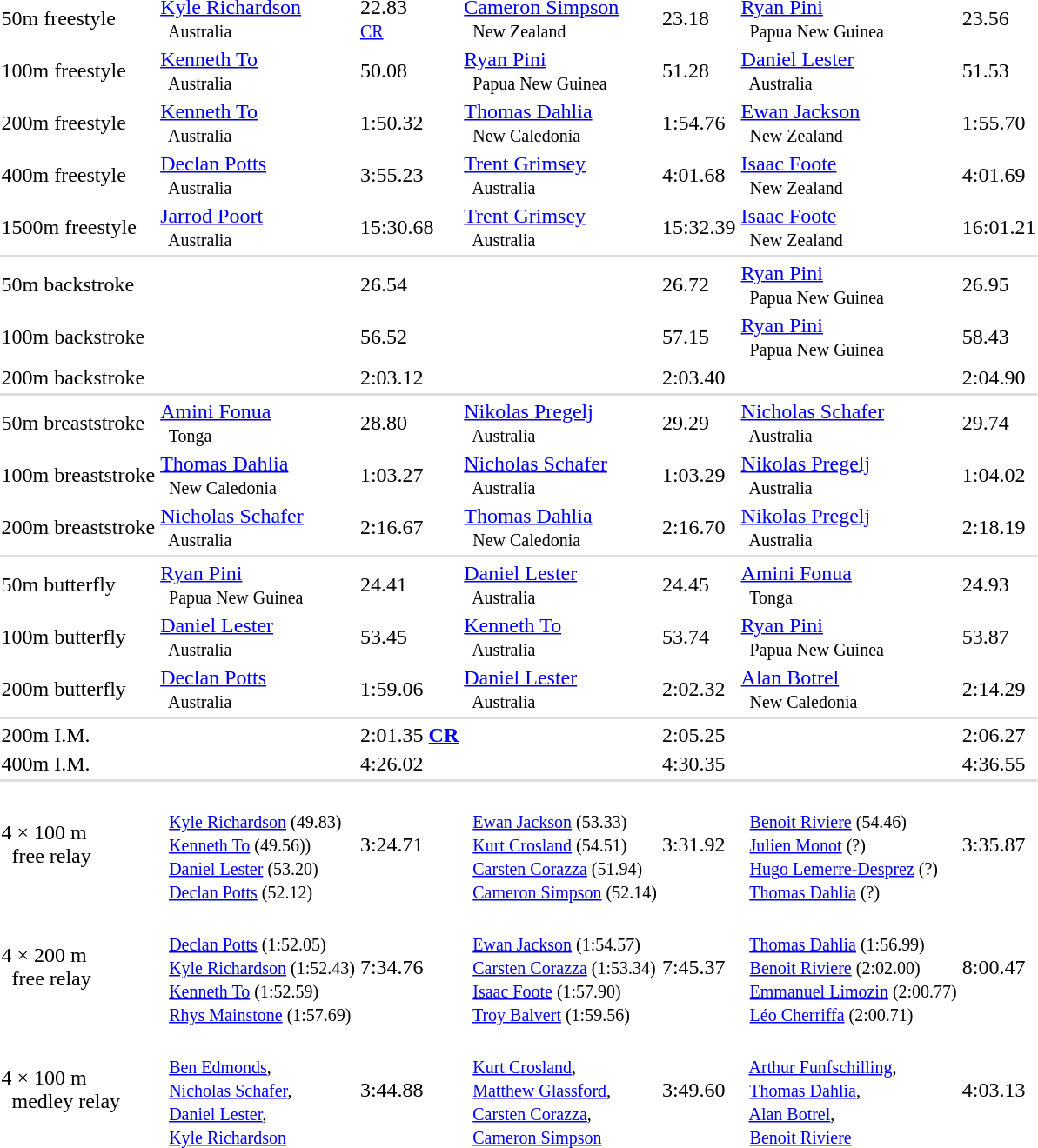<table>
<tr>
<td>50m freestyle</td>
<td><a href='#'>Kyle Richardson</a> <small><br>   Australia </small></td>
<td>22.83 <small><br><a href='#'>CR</a></small></td>
<td><a href='#'>Cameron Simpson</a> <small><br>   New Zealand </small></td>
<td>23.18</td>
<td><a href='#'>Ryan Pini</a> <small><br>   Papua New Guinea </small></td>
<td>23.56</td>
</tr>
<tr>
<td>100m freestyle</td>
<td><a href='#'>Kenneth To</a> <small><br>   Australia </small></td>
<td>50.08</td>
<td><a href='#'>Ryan Pini</a> <small><br>   Papua New Guinea </small></td>
<td>51.28</td>
<td><a href='#'>Daniel Lester</a> <small><br>   Australia </small></td>
<td>51.53</td>
</tr>
<tr>
<td>200m freestyle</td>
<td><a href='#'>Kenneth To</a> <small><br>   Australia </small></td>
<td>1:50.32</td>
<td><a href='#'>Thomas Dahlia</a> <small><br>   New Caledonia </small></td>
<td>1:54.76</td>
<td><a href='#'>Ewan Jackson</a> <small><br>   New Zealand </small></td>
<td>1:55.70</td>
</tr>
<tr>
<td>400m freestyle</td>
<td><a href='#'>Declan Potts</a> <small><br>   Australia </small></td>
<td>3:55.23</td>
<td><a href='#'>Trent Grimsey</a> <small><br>   Australia </small></td>
<td>4:01.68</td>
<td><a href='#'>Isaac Foote</a> <small><br>   New Zealand </small></td>
<td>4:01.69</td>
</tr>
<tr>
<td>1500m freestyle</td>
<td><a href='#'>Jarrod Poort</a> <small><br>   Australia </small></td>
<td>15:30.68</td>
<td><a href='#'>Trent Grimsey</a> <small><br>   Australia </small></td>
<td>15:32.39</td>
<td><a href='#'>Isaac Foote</a> <small><br>   New Zealand </small></td>
<td>16:01.21</td>
</tr>
<tr bgcolor=#DDDDDD>
<td colspan=7></td>
</tr>
<tr>
<td>50m backstroke</td>
<td></td>
<td>26.54</td>
<td></td>
<td>26.72</td>
<td><a href='#'>Ryan Pini</a> <small><br>   Papua New Guinea </small></td>
<td>26.95</td>
</tr>
<tr>
<td>100m backstroke</td>
<td></td>
<td>56.52</td>
<td></td>
<td>57.15</td>
<td><a href='#'>Ryan Pini</a> <small><br>   Papua New Guinea </small></td>
<td>58.43</td>
</tr>
<tr>
<td>200m backstroke</td>
<td></td>
<td>2:03.12</td>
<td></td>
<td>2:03.40</td>
<td></td>
<td>2:04.90</td>
</tr>
<tr bgcolor=#DDDDDD>
<td colspan=7></td>
</tr>
<tr>
<td>50m breaststroke</td>
<td><a href='#'>Amini Fonua</a> <small><br>   Tonga </small></td>
<td>28.80</td>
<td><a href='#'>Nikolas Pregelj</a> <small><br>   Australia </small></td>
<td>29.29</td>
<td><a href='#'>Nicholas Schafer</a> <small><br>   Australia </small></td>
<td>29.74</td>
</tr>
<tr>
<td>100m breaststroke</td>
<td><a href='#'>Thomas Dahlia</a> <small><br>   New Caledonia </small></td>
<td>1:03.27</td>
<td><a href='#'>Nicholas Schafer</a> <small><br>   Australia </small></td>
<td>1:03.29</td>
<td><a href='#'>Nikolas Pregelj</a> <small><br>   Australia </small></td>
<td>1:04.02</td>
</tr>
<tr>
<td>200m breaststroke</td>
<td><a href='#'>Nicholas Schafer</a> <small><br>   Australia </small></td>
<td>2:16.67</td>
<td><a href='#'>Thomas Dahlia</a> <small><br>   New Caledonia </small></td>
<td>2:16.70</td>
<td><a href='#'>Nikolas Pregelj</a> <small><br>   Australia </small></td>
<td>2:18.19</td>
</tr>
<tr bgcolor=#DDDDDD>
<td colspan=7></td>
</tr>
<tr>
<td>50m butterfly</td>
<td><a href='#'>Ryan Pini</a> <small><br>   Papua New Guinea </small></td>
<td>24.41</td>
<td><a href='#'>Daniel Lester</a> <small><br>   Australia </small></td>
<td>24.45</td>
<td><a href='#'>Amini Fonua</a> <small><br>   Tonga </small></td>
<td>24.93</td>
</tr>
<tr>
<td>100m butterfly</td>
<td><a href='#'>Daniel Lester</a> <small><br>   Australia </small></td>
<td>53.45</td>
<td><a href='#'>Kenneth To</a> <small><br>   Australia </small></td>
<td>53.74</td>
<td><a href='#'>Ryan Pini</a> <small><br>   Papua New Guinea </small></td>
<td>53.87</td>
</tr>
<tr>
<td>200m butterfly</td>
<td><a href='#'>Declan Potts</a> <small><br>   Australia </small></td>
<td>1:59.06</td>
<td><a href='#'>Daniel Lester</a> <small><br>   Australia </small></td>
<td>2:02.32</td>
<td><a href='#'>Alan Botrel</a> <small><br>   New Caledonia </small></td>
<td>2:14.29</td>
</tr>
<tr bgcolor=#DDDDDD>
<td colspan=7></td>
</tr>
<tr>
<td>200m I.M.</td>
<td></td>
<td>2:01.35 <strong><a href='#'>CR</a></strong></td>
<td></td>
<td>2:05.25</td>
<td></td>
<td>2:06.27</td>
</tr>
<tr>
<td>400m I.M.</td>
<td></td>
<td>4:26.02</td>
<td></td>
<td>4:30.35</td>
<td></td>
<td>4:36.55</td>
</tr>
<tr bgcolor=#DDDDDD>
<td colspan=7></td>
</tr>
<tr>
<td>4 × 100 m <br>  free relay</td>
<td> <small><br>  <a href='#'>Kyle Richardson</a> (49.83)<br>  <a href='#'>Kenneth To</a> (49.56))<br>  <a href='#'>Daniel Lester</a> (53.20)<br>  <a href='#'>Declan Potts</a> (52.12) </small></td>
<td>3:24.71</td>
<td> <small><br>  <a href='#'>Ewan Jackson</a> (53.33)<br>  <a href='#'>Kurt Crosland</a> (54.51)<br>  <a href='#'>Carsten Corazza</a> (51.94)<br>  <a href='#'>Cameron Simpson</a> (52.14) </small></td>
<td>3:31.92</td>
<td> <small><br>  <a href='#'>Benoit Riviere</a> (54.46)<br>  <a href='#'>Julien Monot</a> (?)<br>  <a href='#'>Hugo Lemerre-Desprez</a> (?)<br>  <a href='#'>Thomas Dahlia</a> (?) </small></td>
<td>3:35.87</td>
</tr>
<tr>
<td>4 × 200 m <br>  free relay</td>
<td> <small><br>  <a href='#'>Declan Potts</a> (1:52.05)<br>  <a href='#'>Kyle Richardson</a> (1:52.43)<br>  <a href='#'>Kenneth To</a> (1:52.59)<br>  <a href='#'>Rhys Mainstone</a> (1:57.69) </small></td>
<td>7:34.76</td>
<td> <small><br>  <a href='#'>Ewan Jackson</a> (1:54.57)<br>  <a href='#'>Carsten Corazza</a> (1:53.34)<br>  <a href='#'>Isaac Foote</a> (1:57.90)<br>  <a href='#'>Troy Balvert</a> (1:59.56) </small></td>
<td>7:45.37</td>
<td> <small><br>  <a href='#'>Thomas Dahlia</a> (1:56.99)<br>  <a href='#'>Benoit Riviere</a> (2:02.00)<br>  <a href='#'>Emmanuel Limozin</a> (2:00.77)<br>  <a href='#'>Léo Cherriffa</a> (2:00.71) </small></td>
<td>8:00.47</td>
</tr>
<tr>
<td>4 × 100 m <br>  medley relay</td>
<td> <small><br>  <a href='#'>Ben Edmonds</a>, <br>  <a href='#'>Nicholas Schafer</a>, <br>  <a href='#'>Daniel Lester</a>, <br>  <a href='#'>Kyle Richardson</a> </small></td>
<td>3:44.88</td>
<td> <small><br>  <a href='#'>Kurt Crosland</a>, <br>  <a href='#'>Matthew Glassford</a>, <br>  <a href='#'>Carsten Corazza</a>, <br>  <a href='#'>Cameron Simpson</a> </small></td>
<td>3:49.60</td>
<td> <small><br>  <a href='#'>Arthur Funfschilling</a>, <br>  <a href='#'>Thomas Dahlia</a>, <br>  <a href='#'>Alan Botrel</a>, <br>  <a href='#'>Benoit Riviere</a> </small></td>
<td>4:03.13</td>
</tr>
<tr>
</tr>
</table>
